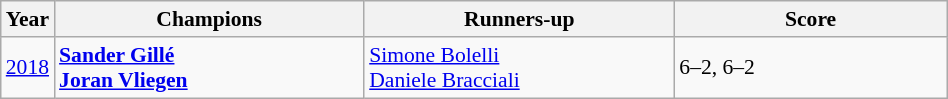<table class="wikitable" style="font-size:90%">
<tr>
<th>Year</th>
<th width="200">Champions</th>
<th width="200">Runners-up</th>
<th width="175">Score</th>
</tr>
<tr>
<td><a href='#'>2018</a></td>
<td> <strong><a href='#'>Sander Gillé</a></strong><br> <strong><a href='#'>Joran Vliegen</a></strong></td>
<td> <a href='#'>Simone Bolelli</a><br> <a href='#'>Daniele Bracciali</a></td>
<td>6–2, 6–2</td>
</tr>
</table>
